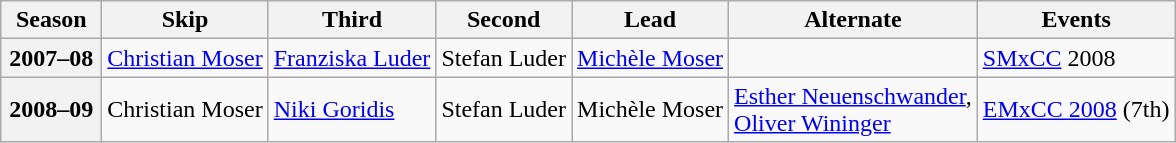<table class="wikitable">
<tr>
<th scope="col" width=60>Season</th>
<th scope="col">Skip</th>
<th scope="col">Third</th>
<th scope="col">Second</th>
<th scope="col">Lead</th>
<th scope="col">Alternate</th>
<th scope="col">Events</th>
</tr>
<tr>
<th scope="row">2007–08</th>
<td><a href='#'>Christian Moser</a></td>
<td><a href='#'>Franziska Luder</a></td>
<td>Stefan Luder</td>
<td><a href='#'>Michèle Moser</a></td>
<td></td>
<td><a href='#'>SMxCC</a> 2008 </td>
</tr>
<tr>
<th scope="row">2008–09</th>
<td>Christian Moser</td>
<td><a href='#'>Niki Goridis</a></td>
<td>Stefan Luder</td>
<td>Michèle Moser</td>
<td><a href='#'>Esther Neuenschwander</a>,<br><a href='#'>Oliver Wininger</a></td>
<td><a href='#'>EMxCC 2008</a> (7th)</td>
</tr>
</table>
